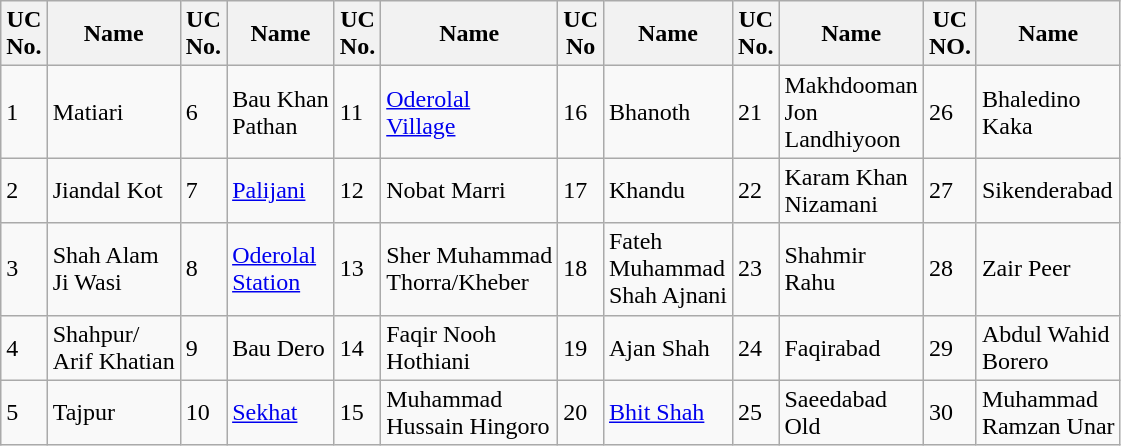<table class="wikitable">
<tr>
<th>UC<br>No.</th>
<th>Name</th>
<th>UC<br>No.</th>
<th>Name</th>
<th>UC<br>No.</th>
<th>Name</th>
<th>UC<br>No</th>
<th>Name</th>
<th>UC<br>No.</th>
<th>Name</th>
<th>UC<br>NO.</th>
<th>Name</th>
</tr>
<tr>
<td>1</td>
<td>Matiari</td>
<td>6</td>
<td>Bau Khan<br>Pathan</td>
<td>11</td>
<td><a href='#'>Oderolal</a><br><a href='#'>Village</a></td>
<td>16</td>
<td>Bhanoth</td>
<td>21</td>
<td>Makhdooman<br>Jon<br>Landhiyoon</td>
<td>26</td>
<td>Bhaledino<br>Kaka</td>
</tr>
<tr>
<td>2</td>
<td>Jiandal Kot</td>
<td>7</td>
<td><a href='#'>Palijani</a></td>
<td>12</td>
<td>Nobat Marri</td>
<td>17</td>
<td>Khandu</td>
<td>22</td>
<td>Karam Khan<br>Nizamani</td>
<td>27</td>
<td>Sikenderabad</td>
</tr>
<tr>
<td>3</td>
<td>Shah Alam<br>Ji Wasi</td>
<td>8</td>
<td><a href='#'>Oderolal</a><br><a href='#'>Station</a></td>
<td>13</td>
<td>Sher Muhammad<br>Thorra/Kheber</td>
<td>18</td>
<td>Fateh<br>Muhammad<br>Shah Ajnani</td>
<td>23</td>
<td>Shahmir<br>Rahu</td>
<td>28</td>
<td>Zair Peer</td>
</tr>
<tr>
<td>4</td>
<td>Shahpur/<br>Arif Khatian</td>
<td>9</td>
<td>Bau Dero</td>
<td>14</td>
<td>Faqir Nooh<br>Hothiani</td>
<td>19</td>
<td>Ajan Shah</td>
<td>24</td>
<td>Faqirabad</td>
<td>29</td>
<td>Abdul Wahid<br>Borero</td>
</tr>
<tr>
<td>5</td>
<td>Tajpur</td>
<td>10</td>
<td><a href='#'>Sekhat</a></td>
<td>15</td>
<td>Muhammad<br>Hussain Hingoro</td>
<td>20</td>
<td><a href='#'>Bhit Shah</a></td>
<td>25</td>
<td>Saeedabad<br>Old</td>
<td>30</td>
<td>Muhammad<br>Ramzan Unar</td>
</tr>
</table>
